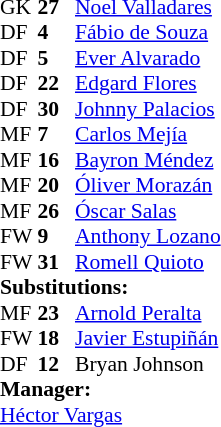<table style = "font-size: 90%" cellspacing = "0" cellpadding = "0">
<tr>
<td colspan = 4></td>
</tr>
<tr>
<th style="width:25px;"></th>
<th style="width:25px;"></th>
</tr>
<tr>
<td>GK</td>
<td><strong>27</strong></td>
<td> <a href='#'>Noel Valladares</a></td>
</tr>
<tr>
<td>DF</td>
<td><strong>4</strong></td>
<td> <a href='#'>Fábio de Souza</a></td>
</tr>
<tr>
<td>DF</td>
<td><strong>5</strong></td>
<td> <a href='#'>Ever Alvarado</a></td>
</tr>
<tr>
<td>DF</td>
<td><strong>22</strong></td>
<td> <a href='#'>Edgard Flores</a></td>
</tr>
<tr>
<td>DF</td>
<td><strong>30</strong></td>
<td> <a href='#'>Johnny Palacios</a></td>
</tr>
<tr>
<td>MF</td>
<td><strong>7</strong></td>
<td> <a href='#'>Carlos Mejía</a></td>
<td></td>
<td></td>
</tr>
<tr>
<td>MF</td>
<td><strong>16</strong></td>
<td> <a href='#'>Bayron Méndez</a></td>
</tr>
<tr>
<td>MF</td>
<td><strong>20</strong></td>
<td> <a href='#'>Óliver Morazán</a></td>
</tr>
<tr>
<td>MF</td>
<td><strong>26</strong></td>
<td> <a href='#'>Óscar Salas</a></td>
</tr>
<tr>
<td>FW</td>
<td><strong>9</strong></td>
<td> <a href='#'>Anthony Lozano</a></td>
<td></td>
<td></td>
</tr>
<tr>
<td>FW</td>
<td><strong>31</strong></td>
<td> <a href='#'>Romell Quioto</a></td>
<td></td>
<td></td>
</tr>
<tr>
<td colspan = 3><strong>Substitutions:</strong></td>
</tr>
<tr>
<td>MF</td>
<td><strong>23</strong></td>
<td> <a href='#'>Arnold Peralta</a></td>
<td></td>
<td></td>
</tr>
<tr>
<td>FW</td>
<td><strong>18</strong></td>
<td> <a href='#'>Javier Estupiñán</a></td>
<td></td>
<td></td>
</tr>
<tr>
<td>DF</td>
<td><strong>12</strong></td>
<td> Bryan Johnson</td>
<td></td>
<td></td>
</tr>
<tr>
<td colspan = 3><strong>Manager:</strong></td>
</tr>
<tr>
<td colspan = 3> <a href='#'>Héctor Vargas</a></td>
</tr>
</table>
